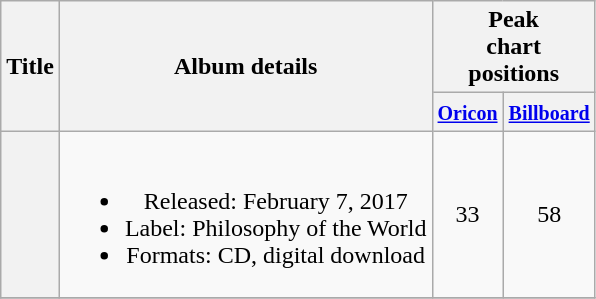<table class="wikitable plainrowheaders" style="text-align:center;">
<tr>
<th scope="col" rowspan="2">Title</th>
<th scope="col" rowspan="2">Album details</th>
<th scope="col" colspan="2">Peak <br> chart <br> positions</th>
</tr>
<tr>
<th scope="col"><small><a href='#'>Oricon</a></small><br></th>
<th scope="col" colspan="1"><small><a href='#'>Billboard</a></small><br></th>
</tr>
<tr>
<th scope="row"></th>
<td><br><ul><li>Released: February 7, 2017</li><li>Label: Philosophy of the World</li><li>Formats: CD, digital download</li></ul></td>
<td>33</td>
<td>58</td>
</tr>
<tr>
</tr>
</table>
